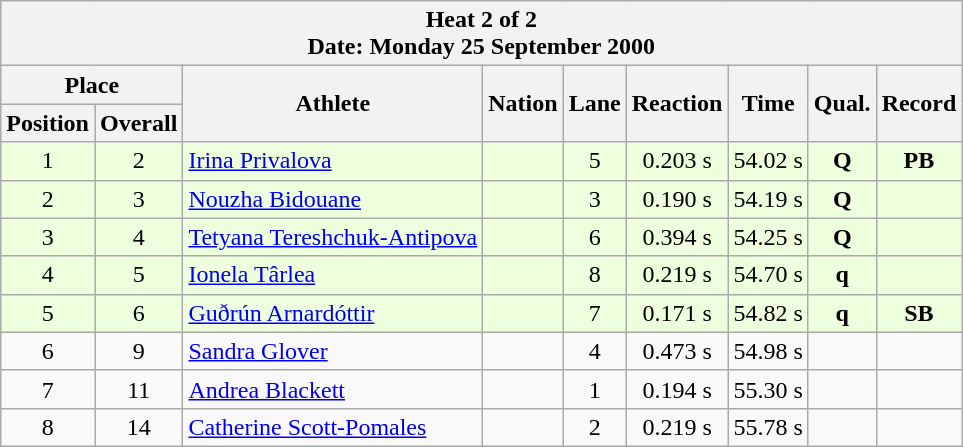<table class="wikitable sortable">
<tr>
<th colspan=9>Heat 2 of 2 <br> Date: Monday 25 September 2000 <br></th>
</tr>
<tr>
<th colspan=2>Place</th>
<th rowspan=2>Athlete</th>
<th rowspan=2>Nation</th>
<th rowspan=2>Lane</th>
<th rowspan=2>Reaction</th>
<th rowspan=2>Time</th>
<th rowspan=2>Qual.</th>
<th rowspan=2>Record</th>
</tr>
<tr>
<th>Position</th>
<th>Overall</th>
</tr>
<tr bgcolor = "eeffdd">
<td align="center">1</td>
<td align="center">2</td>
<td align="left"><a href='#'>Irina Privalova</a></td>
<td align="left"></td>
<td align="center">5</td>
<td align="center">0.203 s</td>
<td align="center">54.02 s</td>
<td align="center"><strong>Q</strong></td>
<td align="center"><strong>PB</strong></td>
</tr>
<tr bgcolor = "eeffdd">
<td align="center">2</td>
<td align="center">3</td>
<td align="left"><a href='#'>Nouzha Bidouane</a></td>
<td align="left"></td>
<td align="center">3</td>
<td align="center">0.190 s</td>
<td align="center">54.19 s</td>
<td align="center"><strong>Q</strong></td>
<td align="center"></td>
</tr>
<tr bgcolor = "eeffdd">
<td align="center">3</td>
<td align="center">4</td>
<td align="left"><a href='#'>Tetyana Tereshchuk-Antipova</a></td>
<td align="left"></td>
<td align="center">6</td>
<td align="center">0.394 s</td>
<td align="center">54.25 s</td>
<td align="center"><strong>Q</strong></td>
<td align="center"></td>
</tr>
<tr bgcolor = "eeffdd">
<td align="center">4</td>
<td align="center">5</td>
<td align="left"><a href='#'>Ionela Târlea</a></td>
<td align="left"></td>
<td align="center">8</td>
<td align="center">0.219 s</td>
<td align="center">54.70 s</td>
<td align="center"><strong>q</strong></td>
<td align="center"></td>
</tr>
<tr bgcolor = "eeffdd">
<td align="center">5</td>
<td align="center">6</td>
<td align="left"><a href='#'>Guðrún Arnardóttir</a></td>
<td align="left"></td>
<td align="center">7</td>
<td align="center">0.171 s</td>
<td align="center">54.82 s</td>
<td align="center"><strong>q</strong></td>
<td align="center"><strong>SB</strong></td>
</tr>
<tr>
<td align="center">6</td>
<td align="center">9</td>
<td align="left"><a href='#'>Sandra Glover</a></td>
<td align="left"></td>
<td align="center">4</td>
<td align="center">0.473 s</td>
<td align="center">54.98 s</td>
<td align="center"></td>
<td align="center"></td>
</tr>
<tr>
<td align="center">7</td>
<td align="center">11</td>
<td align="left"><a href='#'>Andrea Blackett</a></td>
<td align="left"></td>
<td align="center">1</td>
<td align="center">0.194 s</td>
<td align="center">55.30 s</td>
<td align="center"></td>
<td align="center"></td>
</tr>
<tr>
<td align="center">8</td>
<td align="center">14</td>
<td align="left"><a href='#'>Catherine Scott-Pomales</a></td>
<td align="left"></td>
<td align="center">2</td>
<td align="center">0.219 s</td>
<td align="center">55.78 s</td>
<td align="center"></td>
<td align="center"></td>
</tr>
</table>
